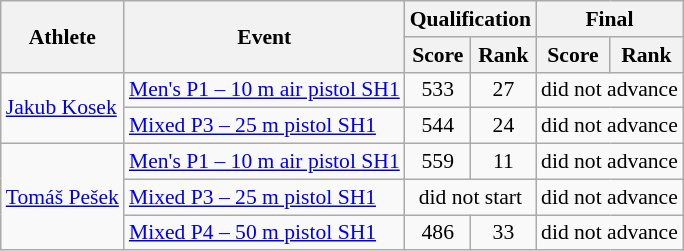<table class=wikitable style="font-size:90%">
<tr>
<th rowspan="2">Athlete</th>
<th rowspan="2">Event</th>
<th colspan="2">Qualification</th>
<th colspan="2">Final</th>
</tr>
<tr>
<th>Score</th>
<th>Rank</th>
<th>Score</th>
<th>Rank</th>
</tr>
<tr align=center>
<td align=left rowspan=2><a href='#'>Jakub Kosek</a></td>
<td align=left><a href='#'>Men's P1 – 10 m air pistol SH1</a></td>
<td>533</td>
<td>27</td>
<td colspan=2>did not advance</td>
</tr>
<tr align=center>
<td align=left><a href='#'>Mixed P3 – 25 m pistol SH1</a></td>
<td>544</td>
<td>24</td>
<td colspan=2>did not advance</td>
</tr>
<tr align=center>
<td align=left rowspan=3><a href='#'>Tomáš Pešek</a></td>
<td align=left><a href='#'>Men's P1 – 10 m air pistol SH1</a></td>
<td>559</td>
<td>11</td>
<td colspan=2>did not advance</td>
</tr>
<tr align=center>
<td align=left><a href='#'>Mixed P3 – 25 m pistol SH1</a></td>
<td colspan=2>did not start</td>
<td colspan=2>did not advance</td>
</tr>
<tr align=center>
<td align=left><a href='#'>Mixed P4 – 50 m pistol SH1</a></td>
<td>486</td>
<td>33</td>
<td colspan=2>did not advance</td>
</tr>
</table>
